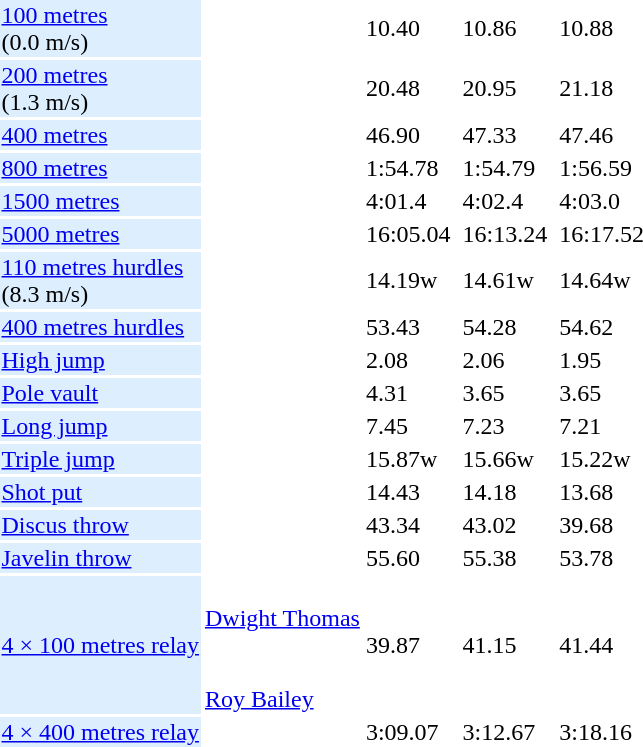<table>
<tr>
<td bgcolor = DDEEFF><a href='#'>100 metres</a> <br> (0.0 m/s)</td>
<td></td>
<td>10.40</td>
<td></td>
<td>10.86</td>
<td></td>
<td>10.88</td>
</tr>
<tr>
<td bgcolor = DDEEFF><a href='#'>200 metres</a> <br> (1.3 m/s)</td>
<td></td>
<td>20.48</td>
<td></td>
<td>20.95</td>
<td></td>
<td>21.18</td>
</tr>
<tr>
<td bgcolor = DDEEFF><a href='#'>400 metres</a></td>
<td></td>
<td>46.90</td>
<td></td>
<td>47.33</td>
<td></td>
<td>47.46</td>
</tr>
<tr>
<td bgcolor = DDEEFF><a href='#'>800 metres</a></td>
<td></td>
<td>1:54.78</td>
<td></td>
<td>1:54.79</td>
<td></td>
<td>1:56.59</td>
</tr>
<tr>
<td bgcolor = DDEEFF><a href='#'>1500 metres</a></td>
<td></td>
<td>4:01.4</td>
<td></td>
<td>4:02.4</td>
<td></td>
<td>4:03.0</td>
</tr>
<tr>
<td bgcolor = DDEEFF><a href='#'>5000 metres</a></td>
<td></td>
<td>16:05.04</td>
<td></td>
<td>16:13.24</td>
<td></td>
<td>16:17.52</td>
</tr>
<tr>
<td bgcolor = DDEEFF><a href='#'>110 metres hurdles</a> <br> (8.3 m/s)</td>
<td></td>
<td>14.19w</td>
<td></td>
<td>14.61w</td>
<td></td>
<td>14.64w</td>
</tr>
<tr>
<td bgcolor = DDEEFF><a href='#'>400 metres hurdles</a></td>
<td></td>
<td>53.43</td>
<td></td>
<td>54.28</td>
<td></td>
<td>54.62</td>
</tr>
<tr>
<td bgcolor = DDEEFF><a href='#'>High jump</a></td>
<td></td>
<td>2.08</td>
<td></td>
<td>2.06</td>
<td></td>
<td>1.95</td>
</tr>
<tr>
<td bgcolor = DDEEFF><a href='#'>Pole vault</a></td>
<td></td>
<td>4.31</td>
<td></td>
<td>3.65</td>
<td></td>
<td>3.65</td>
</tr>
<tr>
<td bgcolor = DDEEFF><a href='#'>Long jump</a></td>
<td></td>
<td>7.45</td>
<td></td>
<td>7.23</td>
<td></td>
<td>7.21</td>
</tr>
<tr>
<td bgcolor = DDEEFF><a href='#'>Triple jump</a></td>
<td></td>
<td>15.87w</td>
<td></td>
<td>15.66w</td>
<td></td>
<td>15.22w</td>
</tr>
<tr>
<td bgcolor = DDEEFF><a href='#'>Shot put</a></td>
<td></td>
<td>14.43</td>
<td></td>
<td>14.18</td>
<td></td>
<td>13.68</td>
</tr>
<tr>
<td bgcolor = DDEEFF><a href='#'>Discus throw</a></td>
<td></td>
<td>43.34</td>
<td></td>
<td>43.02</td>
<td></td>
<td>39.68</td>
</tr>
<tr>
<td bgcolor = DDEEFF><a href='#'>Javelin throw</a></td>
<td></td>
<td>55.60</td>
<td></td>
<td>55.38</td>
<td></td>
<td>53.78</td>
</tr>
<tr>
<td bgcolor = DDEEFF><a href='#'>4 × 100 metres relay</a></td>
<td> <br> <a href='#'>Dwight Thomas</a> <br>   <br>   <br> <a href='#'>Roy Bailey</a></td>
<td>39.87</td>
<td></td>
<td>41.15</td>
<td></td>
<td>41.44</td>
</tr>
<tr>
<td bgcolor = DDEEFF><a href='#'>4 × 400 metres relay</a></td>
<td></td>
<td>3:09.07</td>
<td></td>
<td>3:12.67</td>
<td></td>
<td>3:18.16</td>
</tr>
</table>
